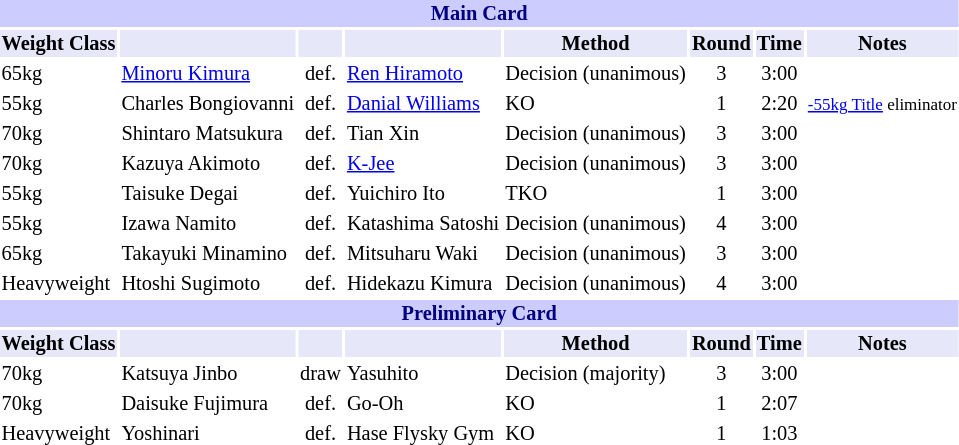<table class="toccolours" style="font-size: 85%;">
<tr>
<th colspan="8" style="background-color: #ccf; color: #000080; text-align: center;"><strong>Main Card</strong></th>
</tr>
<tr>
<th colspan="1" style="background-color: #E6E8FA; color: #000000; text-align: center;">Weight Class</th>
<th colspan="1" style="background-color: #E6E8FA; color: #000000; text-align: center;"></th>
<th colspan="1" style="background-color: #E6E8FA; color: #000000; text-align: center;"></th>
<th colspan="1" style="background-color: #E6E8FA; color: #000000; text-align: center;"></th>
<th colspan="1" style="background-color: #E6E8FA; color: #000000; text-align: center;">Method</th>
<th colspan="1" style="background-color: #E6E8FA; color: #000000; text-align: center;">Round</th>
<th colspan="1" style="background-color: #E6E8FA; color: #000000; text-align: center;">Time</th>
<th colspan="1" style="background-color: #E6E8FA; color: #000000; text-align: center;">Notes</th>
</tr>
<tr>
<td>65kg</td>
<td> <a href='#'>Minoru Kimura</a></td>
<td align=center>def.</td>
<td> <a href='#'>Ren Hiramoto</a></td>
<td>Decision (unanimous)</td>
<td align=center>3</td>
<td align=center>3:00</td>
<td></td>
</tr>
<tr>
<td>55kg</td>
<td> Charles Bongiovanni</td>
<td align=center>def.</td>
<td> <a href='#'>Danial Williams</a></td>
<td>KO</td>
<td align=center>1</td>
<td align=center>2:20</td>
<td><small><a href='#'>-55kg Title</a> eliminator</small></td>
</tr>
<tr>
<td>70kg</td>
<td> Shintaro Matsukura</td>
<td align=center>def.</td>
<td> Tian Xin</td>
<td>Decision (unanimous)</td>
<td align=center>3</td>
<td align=center>3:00</td>
<td></td>
</tr>
<tr>
<td>70kg</td>
<td> Kazuya Akimoto</td>
<td align=center>def.</td>
<td> <a href='#'>K-Jee</a></td>
<td>Decision (unanimous)</td>
<td align=center>3</td>
<td align=center>3:00</td>
<td></td>
</tr>
<tr>
<td>55kg</td>
<td> Taisuke Degai</td>
<td align=center>def.</td>
<td> Yuichiro Ito</td>
<td>TKO</td>
<td align=center>1</td>
<td align=center>3:00</td>
<td></td>
</tr>
<tr>
<td>55kg</td>
<td> Izawa Namito</td>
<td align=center>def.</td>
<td> Katashima Satoshi</td>
<td>Decision (unanimous)</td>
<td align=center>4</td>
<td align=center>3:00</td>
<td></td>
</tr>
<tr>
<td>65kg</td>
<td> Takayuki Minamino</td>
<td align=center>def.</td>
<td> Mitsuharu Waki</td>
<td>Decision (unanimous)</td>
<td align=center>3</td>
<td align=center>3:00</td>
<td></td>
</tr>
<tr>
<td>Heavyweight</td>
<td> Htoshi Sugimoto</td>
<td align=center>def.</td>
<td> Hidekazu Kimura</td>
<td>Decision (unanimous)</td>
<td align=center>4</td>
<td align=center>3:00</td>
<td></td>
</tr>
<tr>
<th colspan="8" style="background-color: #ccf; color: #000080; text-align: center;"><strong>Preliminary Card</strong></th>
</tr>
<tr>
<th colspan="1" style="background-color: #E6E8FA; color: #000000; text-align: center;">Weight Class</th>
<th colspan="1" style="background-color: #E6E8FA; color: #000000; text-align: center;"></th>
<th colspan="1" style="background-color: #E6E8FA; color: #000000; text-align: center;"></th>
<th colspan="1" style="background-color: #E6E8FA; color: #000000; text-align: center;"></th>
<th colspan="1" style="background-color: #E6E8FA; color: #000000; text-align: center;">Method</th>
<th colspan="1" style="background-color: #E6E8FA; color: #000000; text-align: center;">Round</th>
<th colspan="1" style="background-color: #E6E8FA; color: #000000; text-align: center;">Time</th>
<th colspan="1" style="background-color: #E6E8FA; color: #000000; text-align: center;">Notes</th>
</tr>
<tr>
<td>70kg</td>
<td> Katsuya Jinbo</td>
<td align=center>draw</td>
<td> Yasuhito</td>
<td>Decision (majority)</td>
<td align=center>3</td>
<td align=center>3:00</td>
<td></td>
</tr>
<tr>
<td>70kg</td>
<td> Daisuke Fujimura</td>
<td align=center>def.</td>
<td> Go-Oh</td>
<td>KO</td>
<td align=center>1</td>
<td align=center>2:07</td>
<td></td>
</tr>
<tr>
<td>Heavyweight</td>
<td> Yoshinari</td>
<td align=center>def.</td>
<td> Hase Flysky Gym</td>
<td>KO</td>
<td align=center>1</td>
<td align=center>1:03</td>
<td></td>
</tr>
<tr>
</tr>
</table>
